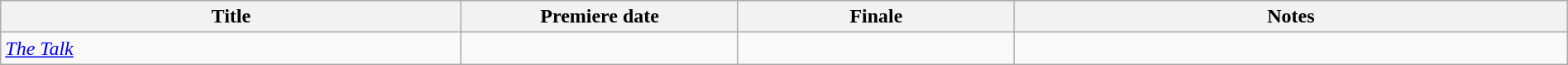<table class="wikitable plainrowheaders sortable" style="width:100%;text-align:center;">
<tr>
<th scope="col" style="width:25%;">Title</th>
<th ! scope="col" style="width:15%;">Premiere date</th>
<th ! scope="col" style="width:15%;">Finale</th>
<th ! scope="col" style="width:30%;">Notes</th>
</tr>
<tr>
<td scope="row" style="text-align:left;"><em><a href='#'>The Talk</a></em></td>
<td></td>
<td></td>
<td></td>
</tr>
</table>
